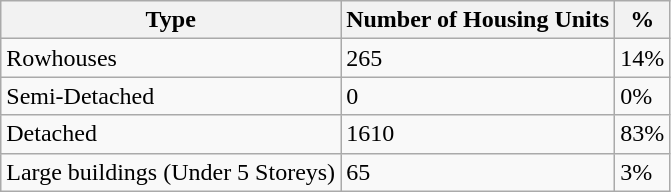<table class="wikitable">
<tr>
<th>Type</th>
<th>Number of Housing Units</th>
<th>%</th>
</tr>
<tr>
<td>Rowhouses</td>
<td>265</td>
<td>14%</td>
</tr>
<tr>
<td>Semi-Detached</td>
<td>0</td>
<td>0%</td>
</tr>
<tr>
<td>Detached</td>
<td>1610</td>
<td>83%</td>
</tr>
<tr>
<td>Large buildings (Under 5 Storeys)</td>
<td>65</td>
<td>3%</td>
</tr>
</table>
